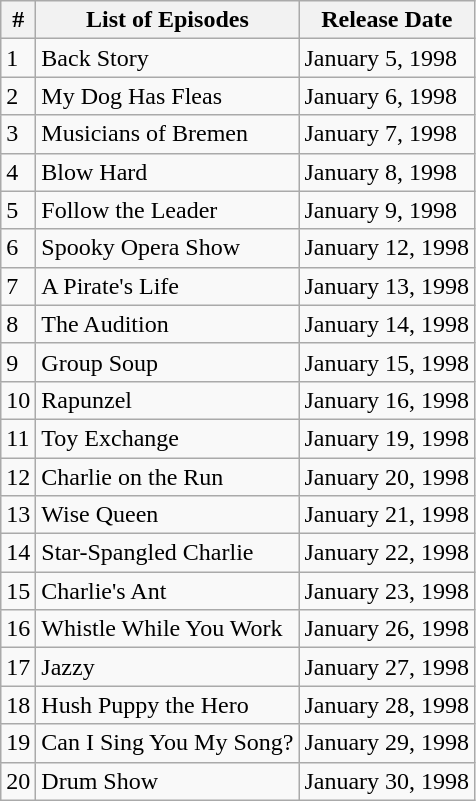<table class="wikitable">
<tr>
<th>#</th>
<th>List of Episodes</th>
<th>Release Date</th>
</tr>
<tr>
<td>1</td>
<td>Back Story</td>
<td>January 5, 1998</td>
</tr>
<tr>
<td>2</td>
<td>My Dog Has Fleas</td>
<td>January 6, 1998</td>
</tr>
<tr>
<td>3</td>
<td>Musicians of Bremen</td>
<td>January 7, 1998</td>
</tr>
<tr>
<td>4</td>
<td>Blow Hard</td>
<td>January 8, 1998</td>
</tr>
<tr>
<td>5</td>
<td>Follow the Leader</td>
<td>January 9, 1998</td>
</tr>
<tr>
<td>6</td>
<td>Spooky Opera Show</td>
<td>January 12, 1998</td>
</tr>
<tr>
<td>7</td>
<td>A Pirate's Life</td>
<td>January 13, 1998</td>
</tr>
<tr>
<td>8</td>
<td>The Audition</td>
<td>January 14, 1998</td>
</tr>
<tr>
<td>9</td>
<td>Group Soup</td>
<td>January 15, 1998</td>
</tr>
<tr>
<td>10</td>
<td>Rapunzel</td>
<td>January 16, 1998</td>
</tr>
<tr>
<td>11</td>
<td>Toy Exchange</td>
<td>January 19, 1998</td>
</tr>
<tr>
<td>12</td>
<td>Charlie on the Run</td>
<td>January 20, 1998</td>
</tr>
<tr>
<td>13</td>
<td>Wise Queen</td>
<td>January 21, 1998</td>
</tr>
<tr>
<td>14</td>
<td>Star-Spangled Charlie</td>
<td>January 22, 1998</td>
</tr>
<tr>
<td>15</td>
<td>Charlie's Ant</td>
<td>January 23, 1998</td>
</tr>
<tr>
<td>16</td>
<td>Whistle While You Work</td>
<td>January 26, 1998</td>
</tr>
<tr>
<td>17</td>
<td>Jazzy</td>
<td>January 27, 1998</td>
</tr>
<tr>
<td>18</td>
<td>Hush Puppy the Hero</td>
<td>January 28, 1998</td>
</tr>
<tr>
<td>19</td>
<td>Can I Sing You My Song?</td>
<td>January 29, 1998</td>
</tr>
<tr>
<td>20</td>
<td>Drum Show</td>
<td>January 30, 1998</td>
</tr>
</table>
